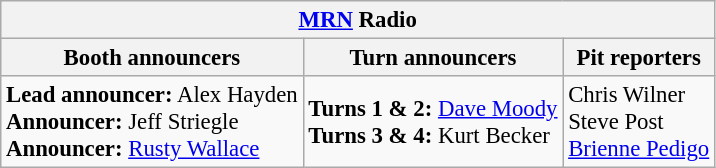<table class="wikitable" style="font-size: 95%">
<tr>
<th colspan="3"><a href='#'>MRN</a> Radio</th>
</tr>
<tr>
<th>Booth announcers</th>
<th>Turn announcers</th>
<th>Pit reporters</th>
</tr>
<tr>
<td><strong>Lead announcer:</strong> Alex Hayden<br><strong>Announcer:</strong> Jeff Striegle<br><strong>Announcer:</strong> <a href='#'>Rusty Wallace</a></td>
<td><strong>Turns 1 & 2:</strong> <a href='#'>Dave Moody</a><br><strong>Turns 3 & 4:</strong> Kurt Becker</td>
<td>Chris Wilner<br>Steve Post<br><a href='#'>Brienne Pedigo</a></td>
</tr>
</table>
